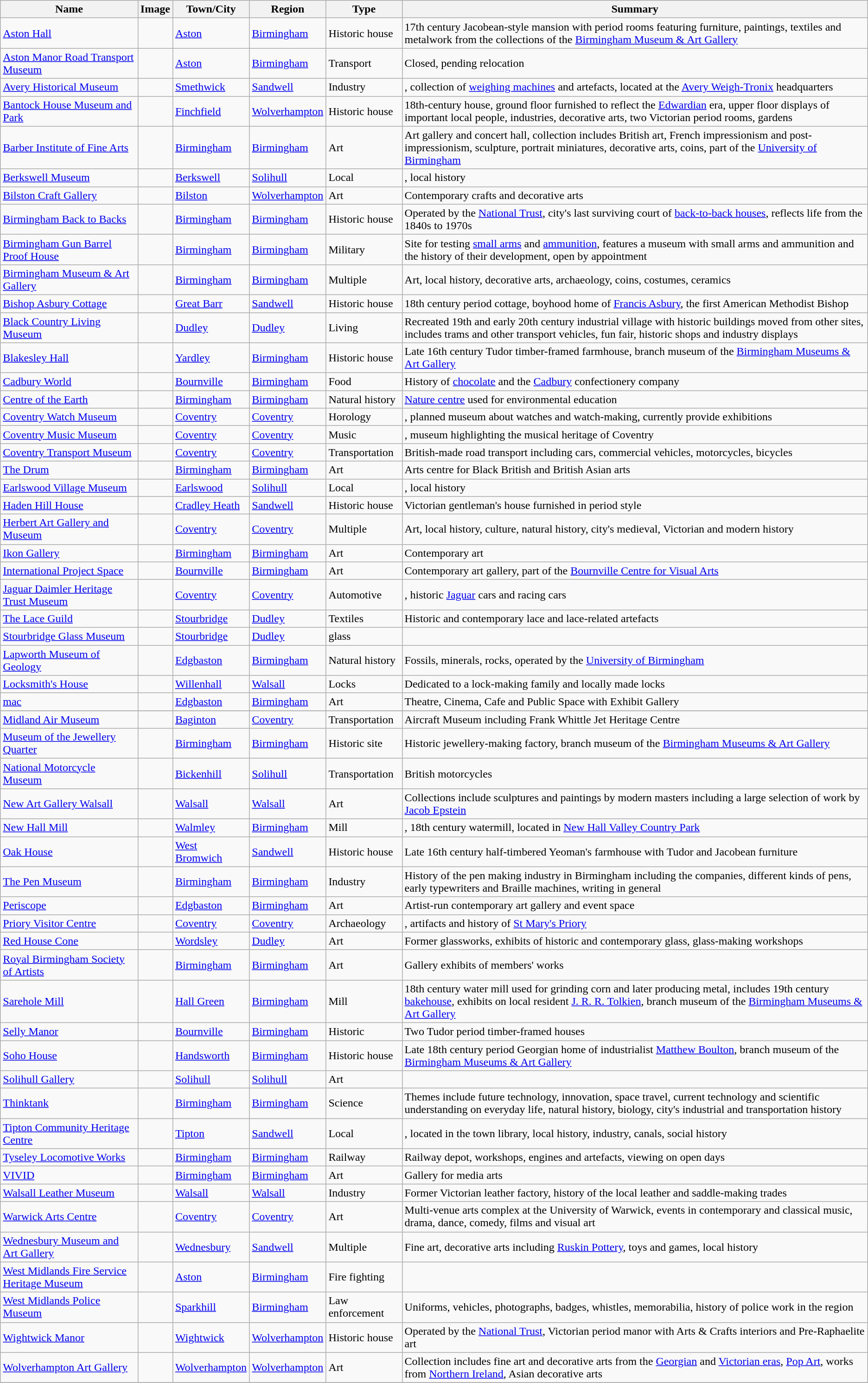<table class="wikitable sortable">
<tr>
<th>Name</th>
<th>Image</th>
<th>Town/City</th>
<th>Region</th>
<th>Type</th>
<th>Summary</th>
</tr>
<tr>
<td><a href='#'>Aston Hall</a></td>
<td></td>
<td><a href='#'>Aston</a></td>
<td><a href='#'>Birmingham</a></td>
<td>Historic house</td>
<td>17th century Jacobean-style mansion with period rooms featuring furniture, paintings, textiles and metalwork from the collections of the <a href='#'>Birmingham Museum & Art Gallery</a></td>
</tr>
<tr>
<td><a href='#'>Aston Manor Road Transport Museum</a></td>
<td></td>
<td><a href='#'>Aston</a></td>
<td><a href='#'>Birmingham</a></td>
<td>Transport</td>
<td>Closed, pending relocation</td>
</tr>
<tr>
<td><a href='#'>Avery Historical Museum</a></td>
<td></td>
<td><a href='#'>Smethwick</a></td>
<td><a href='#'>Sandwell</a></td>
<td>Industry</td>
<td>, collection of <a href='#'>weighing machines</a> and artefacts, located at the <a href='#'>Avery Weigh-Tronix</a> headquarters</td>
</tr>
<tr>
<td><a href='#'>Bantock House Museum and Park</a></td>
<td></td>
<td><a href='#'>Finchfield</a></td>
<td><a href='#'>Wolverhampton</a></td>
<td>Historic house</td>
<td>18th-century house, ground floor furnished to reflect the <a href='#'>Edwardian</a> era, upper floor displays of important local people, industries, decorative arts, two Victorian period rooms, gardens</td>
</tr>
<tr>
<td><a href='#'>Barber Institute of Fine Arts</a></td>
<td></td>
<td><a href='#'>Birmingham</a></td>
<td><a href='#'>Birmingham</a></td>
<td>Art</td>
<td>Art gallery and concert hall, collection includes British art, French impressionism and post-impressionism, sculpture, portrait miniatures, decorative arts, coins, part of the <a href='#'>University of Birmingham</a></td>
</tr>
<tr>
<td><a href='#'>Berkswell Museum</a></td>
<td></td>
<td><a href='#'>Berkswell</a></td>
<td><a href='#'>Solihull</a></td>
<td>Local</td>
<td>, local history</td>
</tr>
<tr>
<td><a href='#'>Bilston Craft Gallery</a></td>
<td></td>
<td><a href='#'>Bilston</a></td>
<td><a href='#'>Wolverhampton</a></td>
<td>Art</td>
<td>Contemporary crafts and decorative arts</td>
</tr>
<tr>
<td><a href='#'>Birmingham Back to Backs</a></td>
<td></td>
<td><a href='#'>Birmingham</a></td>
<td><a href='#'>Birmingham</a></td>
<td>Historic house</td>
<td>Operated by the <a href='#'>National Trust</a>, city's last surviving court of <a href='#'>back-to-back houses</a>, reflects life from the 1840s to 1970s</td>
</tr>
<tr>
<td><a href='#'>Birmingham Gun Barrel Proof House</a></td>
<td></td>
<td><a href='#'>Birmingham</a></td>
<td><a href='#'>Birmingham</a></td>
<td>Military</td>
<td>Site for testing <a href='#'>small arms</a> and <a href='#'>ammunition</a>, features a museum with small arms and ammunition and the history of their development, open by appointment</td>
</tr>
<tr>
<td><a href='#'>Birmingham Museum & Art Gallery</a></td>
<td></td>
<td><a href='#'>Birmingham</a></td>
<td><a href='#'>Birmingham</a></td>
<td>Multiple</td>
<td>Art, local history, decorative arts, archaeology, coins, costumes, ceramics</td>
</tr>
<tr>
<td><a href='#'>Bishop Asbury Cottage</a></td>
<td></td>
<td><a href='#'>Great Barr</a></td>
<td><a href='#'>Sandwell</a></td>
<td>Historic house</td>
<td>18th century period cottage, boyhood home of <a href='#'>Francis Asbury</a>, the first American Methodist Bishop</td>
</tr>
<tr>
<td><a href='#'>Black Country Living Museum</a></td>
<td></td>
<td><a href='#'>Dudley</a></td>
<td><a href='#'>Dudley</a></td>
<td>Living</td>
<td>Recreated 19th and early 20th century industrial village with historic buildings moved from other sites, includes trams and other transport vehicles, fun fair, historic shops and industry displays</td>
</tr>
<tr>
<td><a href='#'>Blakesley Hall</a></td>
<td></td>
<td><a href='#'>Yardley</a></td>
<td><a href='#'>Birmingham</a></td>
<td>Historic house</td>
<td>Late 16th century Tudor timber-framed farmhouse, branch museum of the <a href='#'>Birmingham Museums & Art Gallery</a></td>
</tr>
<tr>
<td><a href='#'>Cadbury World</a></td>
<td></td>
<td><a href='#'>Bournville</a></td>
<td><a href='#'>Birmingham</a></td>
<td>Food</td>
<td>History of <a href='#'>chocolate</a> and the <a href='#'>Cadbury</a> confectionery company</td>
</tr>
<tr>
<td><a href='#'>Centre of the Earth</a></td>
<td></td>
<td><a href='#'>Birmingham</a></td>
<td><a href='#'>Birmingham</a></td>
<td>Natural history</td>
<td><a href='#'>Nature centre</a> used for environmental education</td>
</tr>
<tr>
<td><a href='#'>Coventry Watch Museum</a></td>
<td></td>
<td><a href='#'>Coventry</a></td>
<td><a href='#'>Coventry</a></td>
<td>Horology</td>
<td>, planned museum about watches and watch-making, currently provide exhibitions</td>
</tr>
<tr>
<td><a href='#'>Coventry Music Museum</a></td>
<td></td>
<td><a href='#'>Coventry</a></td>
<td><a href='#'>Coventry</a></td>
<td>Music</td>
<td>, museum highlighting the musical heritage of Coventry</td>
</tr>
<tr>
<td><a href='#'>Coventry Transport Museum</a></td>
<td></td>
<td><a href='#'>Coventry</a></td>
<td><a href='#'>Coventry</a></td>
<td>Transportation</td>
<td>British-made road transport including cars, commercial vehicles, motorcycles, bicycles</td>
</tr>
<tr>
<td><a href='#'>The Drum</a></td>
<td></td>
<td><a href='#'>Birmingham</a></td>
<td><a href='#'>Birmingham</a></td>
<td>Art</td>
<td>Arts centre for Black British and British Asian arts</td>
</tr>
<tr>
<td><a href='#'>Earlswood Village Museum</a></td>
<td></td>
<td><a href='#'>Earlswood</a></td>
<td><a href='#'>Solihull</a></td>
<td>Local</td>
<td>, local history</td>
</tr>
<tr>
<td><a href='#'>Haden Hill House</a></td>
<td></td>
<td><a href='#'>Cradley Heath</a></td>
<td><a href='#'>Sandwell</a></td>
<td>Historic house</td>
<td>Victorian gentleman's house furnished in period style</td>
</tr>
<tr>
<td><a href='#'>Herbert Art Gallery and Museum</a></td>
<td></td>
<td><a href='#'>Coventry</a></td>
<td><a href='#'>Coventry</a></td>
<td>Multiple</td>
<td>Art, local history, culture, natural history, city's medieval, Victorian and modern history</td>
</tr>
<tr>
<td><a href='#'>Ikon Gallery</a></td>
<td></td>
<td><a href='#'>Birmingham</a></td>
<td><a href='#'>Birmingham</a></td>
<td>Art</td>
<td>Contemporary art</td>
</tr>
<tr>
<td><a href='#'>International Project Space</a></td>
<td></td>
<td><a href='#'>Bournville</a></td>
<td><a href='#'>Birmingham</a></td>
<td>Art</td>
<td>Contemporary art gallery, part of the <a href='#'>Bournville Centre for Visual Arts</a></td>
</tr>
<tr>
<td><a href='#'>Jaguar Daimler Heritage Trust Museum</a></td>
<td></td>
<td><a href='#'>Coventry</a></td>
<td><a href='#'>Coventry</a></td>
<td>Automotive</td>
<td>, historic <a href='#'>Jaguar</a> cars and racing cars</td>
</tr>
<tr>
<td><a href='#'>The Lace Guild</a></td>
<td><br></td>
<td><a href='#'>Stourbridge</a></td>
<td><a href='#'>Dudley</a></td>
<td>Textiles</td>
<td>Historic and contemporary lace and lace-related artefacts</td>
</tr>
<tr>
<td><a href='#'>Stourbridge Glass Museum</a></td>
<td></td>
<td><a href='#'>Stourbridge</a></td>
<td><a href='#'>Dudley</a></td>
<td>glass</td>
<td></td>
</tr>
<tr>
<td><a href='#'>Lapworth Museum of Geology</a></td>
<td></td>
<td><a href='#'>Edgbaston</a></td>
<td><a href='#'>Birmingham</a></td>
<td>Natural history</td>
<td>Fossils, minerals, rocks, operated by the <a href='#'>University of Birmingham</a></td>
</tr>
<tr>
<td><a href='#'>Locksmith's House</a></td>
<td></td>
<td><a href='#'>Willenhall</a></td>
<td><a href='#'>Walsall</a></td>
<td>Locks</td>
<td>Dedicated to a lock-making family and locally made locks</td>
</tr>
<tr>
<td><a href='#'>mac</a></td>
<td></td>
<td><a href='#'>Edgbaston</a></td>
<td><a href='#'>Birmingham</a></td>
<td>Art</td>
<td>Theatre, Cinema, Cafe and Public Space with Exhibit Gallery</td>
</tr>
<tr>
</tr>
<tr>
<td><a href='#'>Midland Air Museum</a></td>
<td></td>
<td><a href='#'>Baginton</a></td>
<td><a href='#'>Coventry</a></td>
<td>Transportation</td>
<td>Aircraft Museum including Frank Whittle Jet Heritage Centre</td>
</tr>
<tr>
<td><a href='#'>Museum of the Jewellery Quarter</a></td>
<td></td>
<td><a href='#'>Birmingham</a></td>
<td><a href='#'>Birmingham</a></td>
<td>Historic site</td>
<td>Historic jewellery-making factory, branch museum of the <a href='#'>Birmingham Museums & Art Gallery</a></td>
</tr>
<tr>
<td><a href='#'>National Motorcycle Museum</a></td>
<td></td>
<td><a href='#'>Bickenhill</a></td>
<td><a href='#'>Solihull</a></td>
<td>Transportation</td>
<td>British motorcycles</td>
</tr>
<tr>
<td><a href='#'>New Art Gallery Walsall</a></td>
<td></td>
<td><a href='#'>Walsall</a></td>
<td><a href='#'>Walsall</a></td>
<td>Art</td>
<td>Collections include sculptures and paintings by modern masters including a large selection of work by <a href='#'>Jacob Epstein</a></td>
</tr>
<tr>
<td><a href='#'>New Hall Mill</a></td>
<td></td>
<td><a href='#'>Walmley</a></td>
<td><a href='#'>Birmingham</a></td>
<td>Mill</td>
<td>, 18th century watermill, located in <a href='#'>New Hall Valley Country Park</a></td>
</tr>
<tr>
<td><a href='#'>Oak House</a></td>
<td></td>
<td><a href='#'>West Bromwich</a></td>
<td><a href='#'>Sandwell</a></td>
<td>Historic house</td>
<td>Late 16th century half-timbered Yeoman's farmhouse with Tudor and Jacobean furniture</td>
</tr>
<tr>
<td><a href='#'>The Pen Museum</a></td>
<td></td>
<td><a href='#'>Birmingham</a></td>
<td><a href='#'>Birmingham</a></td>
<td>Industry</td>
<td>History of the pen making industry in Birmingham including the companies, different kinds of pens, early typewriters and Braille machines, writing in general</td>
</tr>
<tr>
<td><a href='#'>Periscope</a></td>
<td></td>
<td><a href='#'>Edgbaston</a></td>
<td><a href='#'>Birmingham</a></td>
<td>Art</td>
<td>Artist-run contemporary art gallery and event space</td>
</tr>
<tr>
<td><a href='#'>Priory Visitor Centre</a></td>
<td></td>
<td><a href='#'>Coventry</a></td>
<td><a href='#'>Coventry</a></td>
<td>Archaeology</td>
<td>, artifacts and history of <a href='#'>St Mary's Priory</a></td>
</tr>
<tr>
<td><a href='#'>Red House Cone</a></td>
<td></td>
<td><a href='#'>Wordsley</a></td>
<td><a href='#'>Dudley</a></td>
<td>Art</td>
<td>Former glassworks, exhibits of historic and contemporary glass, glass-making workshops</td>
</tr>
<tr>
<td><a href='#'>Royal Birmingham Society of Artists</a></td>
<td></td>
<td><a href='#'>Birmingham</a></td>
<td><a href='#'>Birmingham</a></td>
<td>Art</td>
<td>Gallery exhibits of members' works</td>
</tr>
<tr>
<td><a href='#'>Sarehole Mill</a></td>
<td></td>
<td><a href='#'>Hall Green</a></td>
<td><a href='#'>Birmingham</a></td>
<td>Mill</td>
<td>18th century water mill used for grinding corn and later producing metal, includes 19th century <a href='#'>bakehouse</a>, exhibits on local resident <a href='#'>J. R. R. Tolkien</a>, branch museum of the <a href='#'>Birmingham Museums & Art Gallery</a></td>
</tr>
<tr>
<td><a href='#'>Selly Manor</a></td>
<td></td>
<td><a href='#'>Bournville</a></td>
<td><a href='#'>Birmingham</a></td>
<td>Historic</td>
<td>Two Tudor period timber-framed houses</td>
</tr>
<tr>
<td><a href='#'>Soho House</a></td>
<td></td>
<td><a href='#'>Handsworth</a></td>
<td><a href='#'>Birmingham</a></td>
<td>Historic house</td>
<td>Late 18th century period Georgian home of industrialist <a href='#'>Matthew Boulton</a>, branch museum of the <a href='#'>Birmingham Museums & Art Gallery</a></td>
</tr>
<tr>
<td><a href='#'>Solihull Gallery</a></td>
<td></td>
<td><a href='#'>Solihull</a></td>
<td><a href='#'>Solihull</a></td>
<td>Art</td>
<td></td>
</tr>
<tr>
<td><a href='#'>Thinktank</a></td>
<td></td>
<td><a href='#'>Birmingham</a></td>
<td><a href='#'>Birmingham</a></td>
<td>Science</td>
<td>Themes include future technology, innovation, space travel, current technology and scientific understanding on everyday life, natural history, biology, city's industrial and transportation history</td>
</tr>
<tr>
<td><a href='#'>Tipton Community Heritage Centre</a></td>
<td></td>
<td><a href='#'>Tipton</a></td>
<td><a href='#'>Sandwell</a></td>
<td>Local</td>
<td>, located in the town library, local history, industry, canals, social history</td>
</tr>
<tr>
<td><a href='#'>Tyseley Locomotive Works</a></td>
<td></td>
<td><a href='#'>Birmingham</a></td>
<td><a href='#'>Birmingham</a></td>
<td>Railway</td>
<td>Railway depot, workshops, engines and artefacts, viewing on open days</td>
</tr>
<tr>
<td><a href='#'>VIVID</a></td>
<td></td>
<td><a href='#'>Birmingham</a></td>
<td><a href='#'>Birmingham</a></td>
<td>Art</td>
<td>Gallery for media arts</td>
</tr>
<tr>
<td><a href='#'>Walsall Leather Museum</a></td>
<td></td>
<td><a href='#'>Walsall</a></td>
<td><a href='#'>Walsall</a></td>
<td>Industry</td>
<td>Former Victorian leather factory, history of the local leather and saddle-making trades</td>
</tr>
<tr>
<td><a href='#'>Warwick Arts Centre</a></td>
<td></td>
<td><a href='#'>Coventry</a></td>
<td><a href='#'>Coventry</a></td>
<td>Art</td>
<td>Multi-venue arts complex at the University of Warwick, events in contemporary and classical music, drama, dance, comedy, films and visual art</td>
</tr>
<tr>
<td><a href='#'>Wednesbury Museum and Art Gallery</a></td>
<td></td>
<td><a href='#'>Wednesbury</a></td>
<td><a href='#'>Sandwell</a></td>
<td>Multiple</td>
<td>Fine art, decorative arts including <a href='#'>Ruskin Pottery</a>, toys and games, local history</td>
</tr>
<tr>
<td><a href='#'>West Midlands Fire Service Heritage Museum</a></td>
<td></td>
<td><a href='#'>Aston</a></td>
<td><a href='#'>Birmingham</a></td>
<td>Fire fighting</td>
<td></td>
</tr>
<tr>
<td><a href='#'>West Midlands Police Museum</a></td>
<td></td>
<td><a href='#'>Sparkhill</a></td>
<td><a href='#'>Birmingham</a></td>
<td>Law enforcement</td>
<td>Uniforms, vehicles, photographs, badges, whistles, memorabilia, history of police work in the region</td>
</tr>
<tr>
<td><a href='#'>Wightwick Manor</a></td>
<td></td>
<td><a href='#'>Wightwick</a></td>
<td><a href='#'>Wolverhampton</a></td>
<td>Historic house</td>
<td>Operated by the <a href='#'>National Trust</a>, Victorian period manor with Arts & Crafts interiors and Pre-Raphaelite art</td>
</tr>
<tr>
<td><a href='#'>Wolverhampton Art Gallery</a></td>
<td></td>
<td><a href='#'>Wolverhampton</a></td>
<td><a href='#'>Wolverhampton</a></td>
<td>Art</td>
<td>Collection includes fine art and decorative arts from the <a href='#'>Georgian</a> and <a href='#'>Victorian eras</a>, <a href='#'>Pop Art</a>, works from <a href='#'>Northern Ireland</a>, Asian decorative arts</td>
</tr>
<tr>
</tr>
</table>
